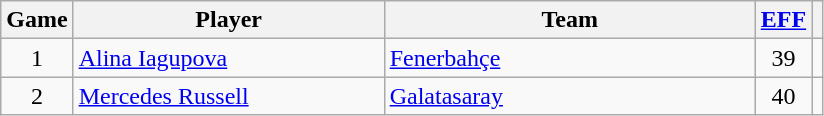<table class="wikitable sortable" style="text-align: center;">
<tr>
<th>Game</th>
<th style="width:200px;">Player</th>
<th style="width:240px;">Team</th>
<th><a href='#'>EFF</a></th>
<th></th>
</tr>
<tr>
<td>1</td>
<td align=left> <a href='#'>Alina Iagupova</a></td>
<td align=left> <a href='#'>Fenerbahçe</a></td>
<td>39</td>
<td></td>
</tr>
<tr>
<td>2</td>
<td align=left> <a href='#'>Mercedes Russell</a></td>
<td align=left> <a href='#'>Galatasaray</a></td>
<td>40</td>
<td></td>
</tr>
</table>
